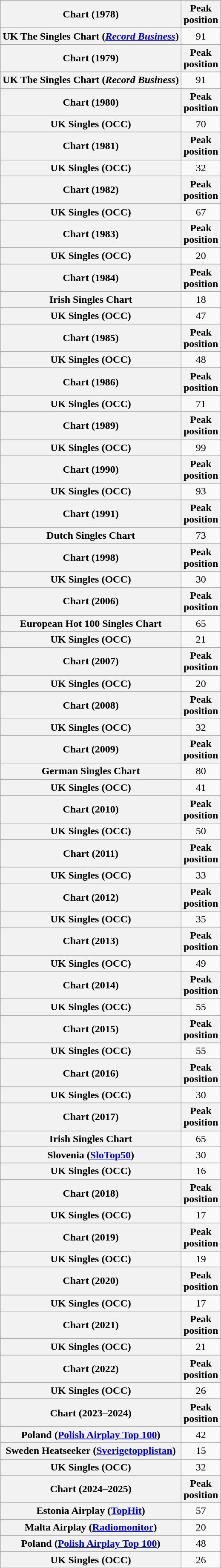<table class="wikitable plainrowheaders" style="text-align:center">
<tr>
<th>Chart (1978)</th>
<th>Peak<br>position</th>
</tr>
<tr>
<th scope="row">UK The Singles Chart (<em><a href='#'>Record Business</a></em>)</th>
<td style="text-align:center;">91</td>
</tr>
<tr>
<th>Chart (1979)</th>
<th>Peak<br>position</th>
</tr>
<tr>
<th scope="row">UK The Singles Chart (<em>Record Business</em>)</th>
<td style="text-align:center;">91</td>
</tr>
<tr>
<th>Chart (1980)</th>
<th>Peak<br>position</th>
</tr>
<tr>
<th scope="row">UK Singles (OCC)</th>
<td style="text-align:center;">70</td>
</tr>
<tr>
<th>Chart (1981)</th>
<th>Peak<br>position</th>
</tr>
<tr>
<th scope="row">UK Singles (OCC)</th>
<td style="text-align:center;">32</td>
</tr>
<tr>
<th>Chart (1982)</th>
<th>Peak<br>position</th>
</tr>
<tr>
<th scope="row">UK Singles (OCC)</th>
<td style="text-align:center;">67</td>
</tr>
<tr>
<th>Chart (1983)</th>
<th>Peak<br>position</th>
</tr>
<tr>
<th scope="row">UK Singles (OCC)</th>
<td style="text-align:center;">20</td>
</tr>
<tr>
<th>Chart (1984)</th>
<th>Peak<br>position</th>
</tr>
<tr>
<th scope="row">Irish Singles Chart</th>
<td style="text-align:center;">18</td>
</tr>
<tr>
<th scope="row">UK Singles (OCC)</th>
<td style="text-align:center;">47</td>
</tr>
<tr>
<th>Chart (1985)</th>
<th>Peak<br>position</th>
</tr>
<tr>
<th scope="row">UK Singles (OCC)</th>
<td style="text-align:center;">48</td>
</tr>
<tr>
<th>Chart (1986)</th>
<th>Peak<br>position</th>
</tr>
<tr>
<th scope="row">UK Singles (OCC)</th>
<td style="text-align:center;">71</td>
</tr>
<tr>
<th>Chart (1989)</th>
<th>Peak<br>position</th>
</tr>
<tr>
<th scope="row">UK Singles (OCC)</th>
<td style="text-align:center;">99</td>
</tr>
<tr>
<th>Chart (1990)</th>
<th>Peak<br>position</th>
</tr>
<tr>
<th scope="row">UK Singles (OCC)</th>
<td style="text-align:center;">93</td>
</tr>
<tr>
<th>Chart (1991)</th>
<th>Peak<br>position</th>
</tr>
<tr>
<th scope="row">Dutch Singles Chart</th>
<td style="text-align:center;">73</td>
</tr>
<tr>
<th>Chart (1998)</th>
<th>Peak<br>position</th>
</tr>
<tr>
<th scope="row">UK Singles (OCC)</th>
<td style="text-align:center;">30</td>
</tr>
<tr>
<th>Chart (2006)</th>
<th>Peak<br>position</th>
</tr>
<tr>
<th scope="row">European Hot 100 Singles Chart</th>
<td style="text-align:center;">65</td>
</tr>
<tr>
<th scope="row">UK Singles (OCC)</th>
<td style="text-align:center;">21</td>
</tr>
<tr>
<th>Chart (2007)</th>
<th>Peak<br>position</th>
</tr>
<tr>
<th scope="row">UK Singles (OCC)</th>
<td style="text-align:center;">20</td>
</tr>
<tr>
<th>Chart (2008)</th>
<th>Peak<br>position</th>
</tr>
<tr>
<th scope="row">UK Singles (OCC)</th>
<td style="text-align:center;">32</td>
</tr>
<tr>
<th>Chart (2009)</th>
<th>Peak<br>position</th>
</tr>
<tr>
<th scope="row">German Singles Chart</th>
<td style="text-align:center;">80</td>
</tr>
<tr>
<th scope="row">UK Singles (OCC)</th>
<td style="text-align:center;">41</td>
</tr>
<tr>
<th>Chart (2010)</th>
<th>Peak<br>position</th>
</tr>
<tr>
<th scope="row">UK Singles (OCC)</th>
<td style="text-align:center;">50</td>
</tr>
<tr>
<th>Chart (2011)</th>
<th>Peak<br>position</th>
</tr>
<tr>
<th scope="row">UK Singles (OCC)</th>
<td style="text-align:center;">33</td>
</tr>
<tr>
<th>Chart (2012)</th>
<th>Peak<br>position</th>
</tr>
<tr>
<th scope="row">UK Singles (OCC)</th>
<td style="text-align:center;">35</td>
</tr>
<tr>
<th>Chart (2013)</th>
<th>Peak<br>position</th>
</tr>
<tr>
<th scope="row">UK Singles (OCC)</th>
<td style="text-align:center;">49</td>
</tr>
<tr>
<th>Chart (2014)</th>
<th>Peak<br>position</th>
</tr>
<tr>
<th scope="row">UK Singles (OCC)</th>
<td style="text-align:center;">55</td>
</tr>
<tr>
<th>Chart (2015)</th>
<th>Peak<br>position</th>
</tr>
<tr>
</tr>
<tr>
<th scope="row">UK Singles (OCC)</th>
<td style="text-align:center;">55</td>
</tr>
<tr>
<th>Chart (2016)</th>
<th>Peak<br>position</th>
</tr>
<tr>
</tr>
<tr>
<th scope="row">UK Singles (OCC)</th>
<td style="text-align:center;">30</td>
</tr>
<tr>
<th>Chart (2017)</th>
<th>Peak<br>position</th>
</tr>
<tr>
<th scope="row">Irish Singles Chart</th>
<td>65</td>
</tr>
<tr>
</tr>
<tr>
<th scope="row">Slovenia (<a href='#'>SloTop50</a>)</th>
<td>30</td>
</tr>
<tr>
<th scope="row">UK Singles (OCC)</th>
<td style="text-align:center;">16</td>
</tr>
<tr>
<th>Chart (2018)</th>
<th>Peak<br>position</th>
</tr>
<tr>
</tr>
<tr>
<th scope="row">UK Singles (OCC)</th>
<td style="text-align:center;">17</td>
</tr>
<tr>
<th>Chart (2019)</th>
<th>Peak<br>position</th>
</tr>
<tr>
</tr>
<tr>
<th scope="row">UK Singles (OCC)</th>
<td style="text-align:center;">19</td>
</tr>
<tr>
<th>Chart (2020)</th>
<th>Peak<br>position</th>
</tr>
<tr>
</tr>
<tr>
<th scope="row">UK Singles (OCC)</th>
<td style="text-align:center;">17</td>
</tr>
<tr>
<th>Chart (2021)</th>
<th>Peak<br>position</th>
</tr>
<tr>
</tr>
<tr>
<th scope="row">UK Singles (OCC)</th>
<td style="text-align:center;">21</td>
</tr>
<tr>
<th>Chart (2022)</th>
<th>Peak<br>position</th>
</tr>
<tr>
</tr>
<tr>
<th scope="row">UK Singles (OCC)</th>
<td style="text-align:center;">26</td>
</tr>
<tr>
<th>Chart (2023–2024)</th>
<th>Peak<br>position</th>
</tr>
<tr>
</tr>
<tr>
<th scope="row">Poland (<a href='#'>Polish Airplay Top 100</a>)</th>
<td>42</td>
</tr>
<tr>
<th scope="row">Sweden Heatseeker (<a href='#'>Sverigetopplistan</a>)</th>
<td>15</td>
</tr>
<tr>
</tr>
<tr>
<th scope="row">UK Singles (OCC)</th>
<td style="text-align:center;">32</td>
</tr>
<tr>
<th>Chart (2024–2025)</th>
<th>Peak<br>position</th>
</tr>
<tr>
</tr>
<tr>
<th scope="row">Estonia Airplay (<a href='#'>TopHit</a>)</th>
<td>57</td>
</tr>
<tr>
</tr>
<tr>
<th scope="row">Malta Airplay (<a href='#'>Radiomonitor</a>)</th>
<td>20</td>
</tr>
<tr>
<th scope="row">Poland (<a href='#'>Polish Airplay Top 100</a>)</th>
<td>48</td>
</tr>
<tr>
</tr>
<tr>
<th scope="row">UK Singles (OCC)</th>
<td>26</td>
</tr>
</table>
